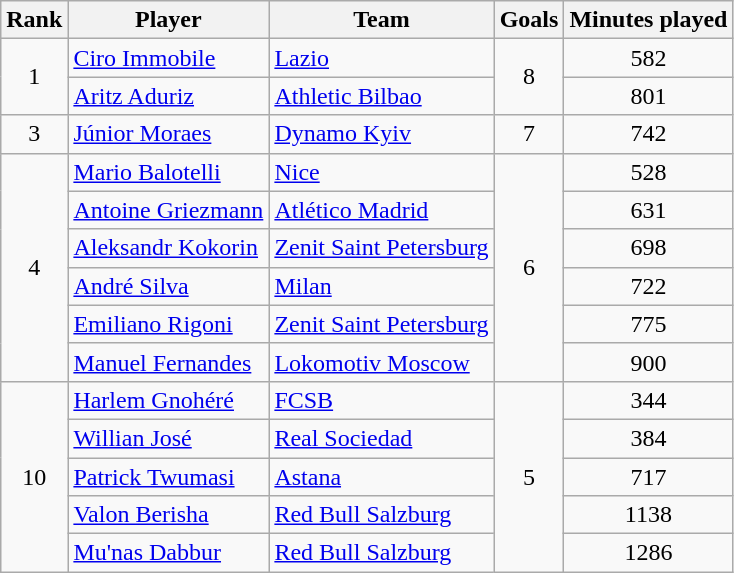<table class="wikitable" style="text-align:center">
<tr>
<th>Rank</th>
<th>Player</th>
<th>Team</th>
<th>Goals</th>
<th>Minutes played</th>
</tr>
<tr>
<td rowspan=2>1</td>
<td align=left> <a href='#'>Ciro Immobile</a></td>
<td align=left> <a href='#'>Lazio</a></td>
<td rowspan=2>8</td>
<td>582</td>
</tr>
<tr>
<td align=left> <a href='#'>Aritz Aduriz</a></td>
<td align=left> <a href='#'>Athletic Bilbao</a></td>
<td>801</td>
</tr>
<tr>
<td>3</td>
<td align=left> <a href='#'>Júnior Moraes</a></td>
<td align=left> <a href='#'>Dynamo Kyiv</a></td>
<td>7</td>
<td>742</td>
</tr>
<tr>
<td rowspan=6>4</td>
<td align=left> <a href='#'>Mario Balotelli</a></td>
<td align=left> <a href='#'>Nice</a></td>
<td rowspan=6>6</td>
<td>528</td>
</tr>
<tr>
<td align=left> <a href='#'>Antoine Griezmann</a></td>
<td align=left> <a href='#'>Atlético Madrid</a></td>
<td>631</td>
</tr>
<tr>
<td align=left> <a href='#'>Aleksandr Kokorin</a></td>
<td align=left> <a href='#'>Zenit Saint Petersburg</a></td>
<td>698</td>
</tr>
<tr>
<td align=left> <a href='#'>André Silva</a></td>
<td align=left> <a href='#'>Milan</a></td>
<td>722</td>
</tr>
<tr>
<td align=left> <a href='#'>Emiliano Rigoni</a></td>
<td align=left> <a href='#'>Zenit Saint Petersburg</a></td>
<td>775</td>
</tr>
<tr>
<td align=left> <a href='#'>Manuel Fernandes</a></td>
<td align=left> <a href='#'>Lokomotiv Moscow</a></td>
<td>900</td>
</tr>
<tr>
<td rowspan=5>10</td>
<td align=left> <a href='#'>Harlem Gnohéré</a></td>
<td align=left> <a href='#'>FCSB</a></td>
<td rowspan=5>5</td>
<td>344</td>
</tr>
<tr>
<td align=left> <a href='#'>Willian José</a></td>
<td align=left> <a href='#'>Real Sociedad</a></td>
<td>384</td>
</tr>
<tr>
<td align=left> <a href='#'>Patrick Twumasi</a></td>
<td align=left> <a href='#'>Astana</a></td>
<td>717</td>
</tr>
<tr>
<td align=left> <a href='#'>Valon Berisha</a></td>
<td align=left> <a href='#'>Red Bull Salzburg</a></td>
<td>1138</td>
</tr>
<tr>
<td align=left> <a href='#'>Mu'nas Dabbur</a></td>
<td align=left> <a href='#'>Red Bull Salzburg</a></td>
<td>1286</td>
</tr>
</table>
